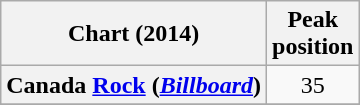<table class="wikitable sortable plainrowheaders">
<tr>
<th>Chart (2014)</th>
<th>Peak<br>position</th>
</tr>
<tr>
<th scope="row">Canada <a href='#'>Rock</a> (<em><a href='#'>Billboard</a></em>)</th>
<td align="center">35</td>
</tr>
<tr>
</tr>
</table>
